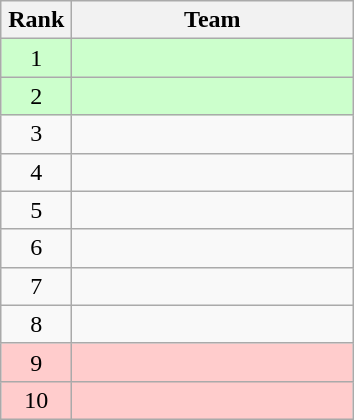<table class="wikitable" style="text-align: center;">
<tr>
<th width=40>Rank</th>
<th width=180>Team</th>
</tr>
<tr bgcolor=ccffcc>
<td>1</td>
<td align=left></td>
</tr>
<tr bgcolor=ccffcc>
<td>2</td>
<td align=left></td>
</tr>
<tr>
<td>3</td>
<td align=left></td>
</tr>
<tr>
<td>4</td>
<td align=left></td>
</tr>
<tr>
<td>5</td>
<td align=left></td>
</tr>
<tr>
<td>6</td>
<td align=left></td>
</tr>
<tr>
<td>7</td>
<td align=left></td>
</tr>
<tr>
<td>8</td>
<td align=left></td>
</tr>
<tr bgcolor=ffcccc>
<td>9</td>
<td align=left></td>
</tr>
<tr bgcolor=ffcccc>
<td>10</td>
<td align=left></td>
</tr>
</table>
